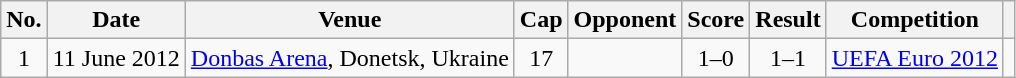<table class="wikitable">
<tr>
<th scope=col>No.</th>
<th scope=col>Date</th>
<th scope=col>Venue</th>
<th scope=col>Cap</th>
<th scope=col>Opponent</th>
<th scope=col>Score</th>
<th scope=col>Result</th>
<th scope=col>Competition</th>
<th scope=col></th>
</tr>
<tr>
<td align=center>1</td>
<td>11 June 2012</td>
<td><a href='#'>Donbas Arena</a>, Donetsk, Ukraine</td>
<td align=center>17</td>
<td></td>
<td align=center>1–0</td>
<td align=center>1–1</td>
<td><a href='#'>UEFA Euro 2012</a></td>
<td align=center></td>
</tr>
</table>
